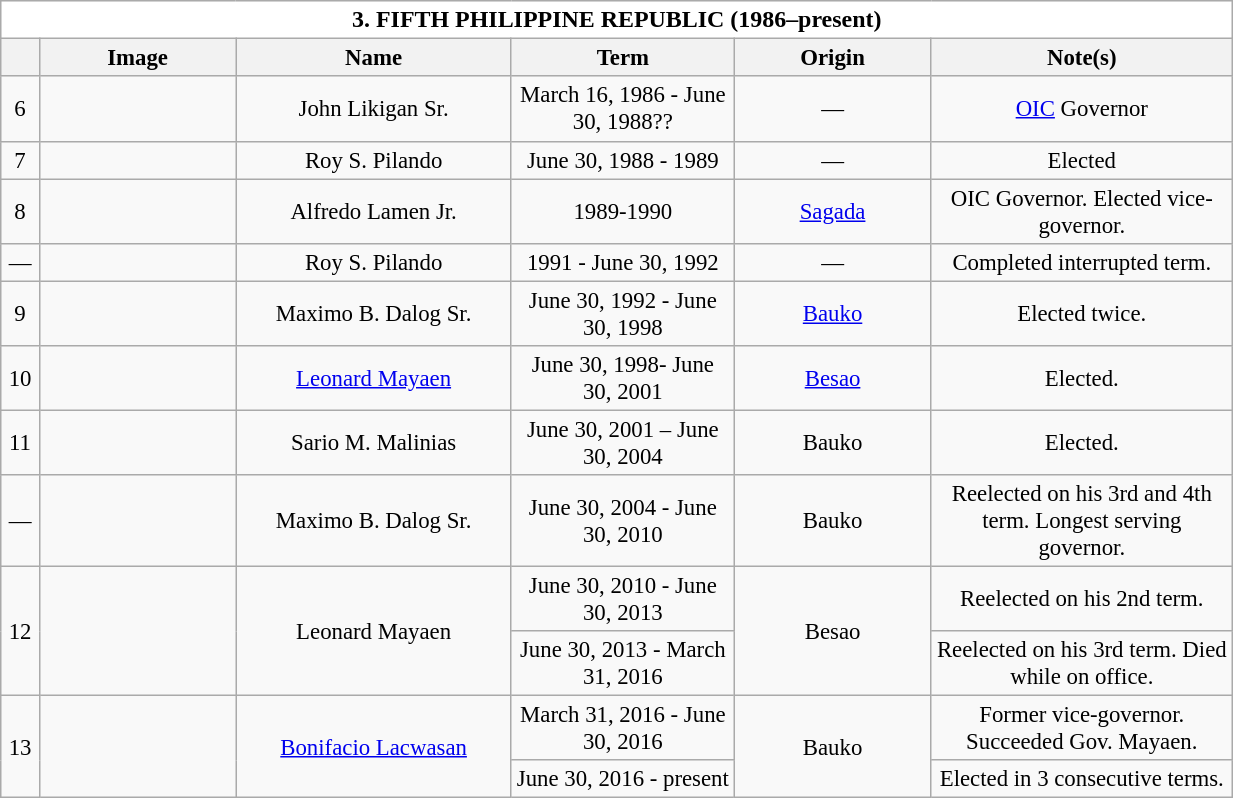<table class="wikitable collapsible collapsed" style="vertical-align:top;text-align:center;font-size:95%;">
<tr>
<th style="background-color:white;font-size:105%;width:51em;" colspan=6>3. FIFTH PHILIPPINE REPUBLIC (1986–present)</th>
</tr>
<tr>
<th style="width: 1em;text-align:center"></th>
<th style="width: 7em;text-align:center">Image</th>
<th style="width: 10em;text-align:center">Name</th>
<th style="width: 8em;text-align:center">Term</th>
<th style="width: 7em;text-align:center">Origin</th>
<th style="width: 11em;text-align:center">Note(s)</th>
</tr>
<tr>
<td>6</td>
<td></td>
<td>John Likigan Sr.</td>
<td>March 16, 1986 - June 30, 1988??</td>
<td>—</td>
<td><a href='#'>OIC</a> Governor</td>
</tr>
<tr>
<td>7</td>
<td></td>
<td>Roy S. Pilando</td>
<td>June 30, 1988 - 1989</td>
<td>—</td>
<td>Elected</td>
</tr>
<tr>
<td>8</td>
<td></td>
<td>Alfredo Lamen Jr.</td>
<td>1989-1990</td>
<td><a href='#'>Sagada</a></td>
<td>OIC Governor. Elected vice-governor.</td>
</tr>
<tr>
<td>—</td>
<td></td>
<td>Roy S. Pilando</td>
<td>1991 - June 30, 1992</td>
<td>—</td>
<td>Completed interrupted term.</td>
</tr>
<tr>
<td>9</td>
<td></td>
<td>Maximo B. Dalog Sr.</td>
<td>June 30, 1992 - June 30, 1998</td>
<td><a href='#'>Bauko</a></td>
<td>Elected twice.</td>
</tr>
<tr>
<td>10</td>
<td></td>
<td><a href='#'>Leonard Mayaen</a></td>
<td>June 30, 1998- June 30, 2001</td>
<td><a href='#'>Besao</a></td>
<td>Elected.</td>
</tr>
<tr>
<td>11</td>
<td></td>
<td>Sario M. Malinias</td>
<td>June 30, 2001 – June 30, 2004</td>
<td>Bauko</td>
<td>Elected.</td>
</tr>
<tr>
<td>—</td>
<td></td>
<td>Maximo B. Dalog Sr.</td>
<td>June 30, 2004 - June 30, 2010</td>
<td>Bauko</td>
<td>Reelected on his 3rd and 4th term. Longest serving governor.</td>
</tr>
<tr>
<td rowspan=2>12</td>
<td rowspan=2></td>
<td rowspan=2>Leonard Mayaen</td>
<td>June 30, 2010 - June 30, 2013</td>
<td rowspan=2>Besao</td>
<td>Reelected on his 2nd term.</td>
</tr>
<tr>
<td>June 30, 2013 - March 31, 2016</td>
<td>Reelected on his 3rd term. Died while on office.</td>
</tr>
<tr>
<td rowspan=2>13</td>
<td rowspan=2></td>
<td rowspan=2><a href='#'>Bonifacio Lacwasan</a></td>
<td>March 31, 2016 - June 30, 2016</td>
<td rowspan=2>Bauko</td>
<td>Former vice-governor. Succeeded Gov. Mayaen.</td>
</tr>
<tr>
<td>June 30, 2016 - present</td>
<td>Elected in 3 consecutive terms.</td>
</tr>
</table>
